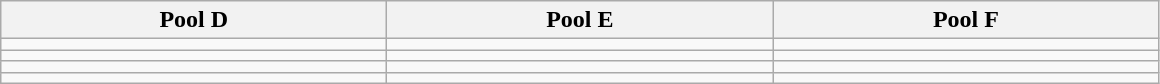<table class="wikitable">
<tr>
<th width=250>Pool D</th>
<th width=250>Pool E</th>
<th width=250>Pool F</th>
</tr>
<tr>
<td></td>
<td></td>
<td></td>
</tr>
<tr>
<td></td>
<td></td>
<td></td>
</tr>
<tr>
<td></td>
<td></td>
<td></td>
</tr>
<tr>
<td></td>
<td></td>
<td></td>
</tr>
</table>
